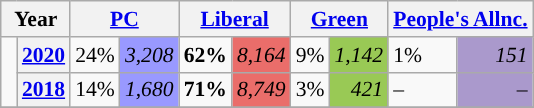<table class="wikitable" style="width:400; font-size:90%; margin-left:1em;">
<tr>
<th colspan="2" scope="col">Year</th>
<th colspan="2" scope="col"><a href='#'>PC</a></th>
<th colspan="2" scope="col"><a href='#'>Liberal</a></th>
<th colspan="2" scope="col"><a href='#'>Green</a></th>
<th colspan="2" scope="col"><a href='#'>People's Allnc.</a></th>
</tr>
<tr>
<td rowspan="2" style="width: 0.25em; background-color: "></td>
<th><a href='#'>2020</a></th>
<td>24%</td>
<td style="text-align:right; background:#9999FF;"><em>3,208</em></td>
<td><strong>62%</strong></td>
<td style="text-align:right; background:#EA6D6A;"><em>8,164</em></td>
<td>9%</td>
<td style="text-align:right; background:#99C955;"><em>1,142</em></td>
<td>1%</td>
<td style="text-align:right; background:#AA99CC;"><em>151</em></td>
</tr>
<tr>
<th><a href='#'>2018</a></th>
<td>14%</td>
<td style="text-align:right; background:#9999FF;"><em>1,680</em></td>
<td><strong>71%</strong></td>
<td style="text-align:right; background:#EA6D6A;"><em>8,749</em></td>
<td>3%</td>
<td style="text-align:right; background:#99C955;"><em>421</em></td>
<td>–</td>
<td style="text-align:right; background:#AA99CC;"><em>–</em></td>
</tr>
<tr>
</tr>
</table>
